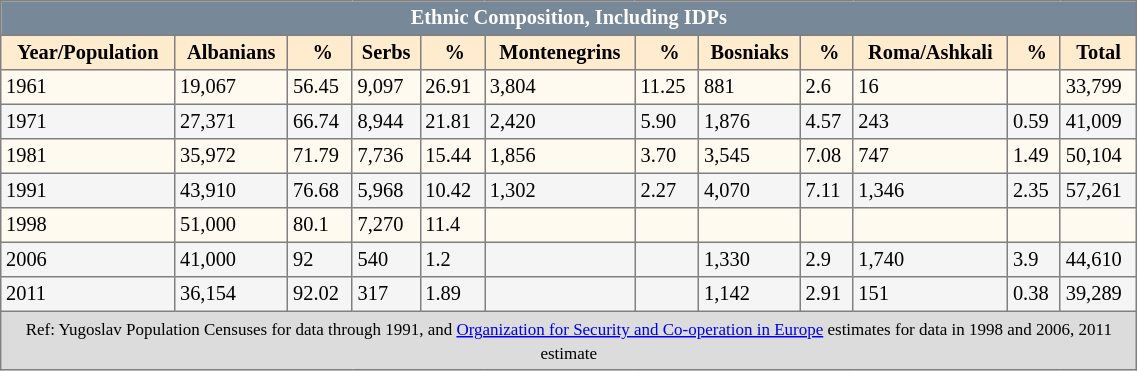<table border="2" cellspacing="0" cellpadding="3" rules="all" width="60%" style="clear:all; margin:5px 0 0em 0em; border-style: solid; border-width: 1px; border-collapse:collapse; font-size:85%; empty-cells:show">
<tr>
<td colspan="14" align=center style="background:#778899; color:white"><strong>Ethnic Composition, Including IDPs</strong></td>
</tr>
<tr bgcolor="#FFEBCD">
<th>Year/Population</th>
<th>Albanians</th>
<th> %</th>
<th>Serbs</th>
<th> %</th>
<th>Montenegrins</th>
<th> %</th>
<th>Bosniaks</th>
<th> %</th>
<th>Roma/Ashkali</th>
<th> %</th>
<th>Total</th>
</tr>
<tr bgcolor="#fffaf0">
<td>1961</td>
<td>19,067</td>
<td>56.45</td>
<td>9,097</td>
<td>26.91</td>
<td>3,804</td>
<td>11.25</td>
<td>881</td>
<td>2.6</td>
<td>16</td>
<td></td>
<td>33,799</td>
</tr>
<tr bgcolor="#f5f5f5">
<td>1971</td>
<td>27,371</td>
<td>66.74</td>
<td>8,944</td>
<td>21.81</td>
<td>2,420</td>
<td>5.90</td>
<td>1,876</td>
<td>4.57</td>
<td>243</td>
<td>0.59</td>
<td>41,009</td>
</tr>
<tr bgcolor="#fffaf0">
<td>1981</td>
<td>35,972</td>
<td>71.79</td>
<td>7,736</td>
<td>15.44</td>
<td>1,856</td>
<td>3.70</td>
<td>3,545</td>
<td>7.08</td>
<td>747</td>
<td>1.49</td>
<td>50,104</td>
</tr>
<tr bgcolor="#f5f5f5">
<td>1991</td>
<td>43,910</td>
<td>76.68</td>
<td>5,968</td>
<td>10.42</td>
<td>1,302</td>
<td>2.27</td>
<td>4,070</td>
<td>7.11</td>
<td>1,346</td>
<td>2.35</td>
<td>57,261</td>
</tr>
<tr bgcolor="#fffaf0">
<td>1998</td>
<td>51,000</td>
<td>80.1</td>
<td>7,270</td>
<td>11.4</td>
<td></td>
<td></td>
<td></td>
<td></td>
<td></td>
<td></td>
<td></td>
</tr>
<tr bgcolor="#f5f5f5">
<td>2006</td>
<td>41,000</td>
<td>92</td>
<td>540</td>
<td>1.2</td>
<td></td>
<td></td>
<td>1,330</td>
<td>2.9</td>
<td>1,740</td>
<td>3.9</td>
<td>44,610</td>
</tr>
<tr bgcolor="#f5f5f5">
<td>2011</td>
<td>36,154</td>
<td>92.02</td>
<td>317</td>
<td>1.89</td>
<td></td>
<td></td>
<td>1,142</td>
<td>2.91</td>
<td>151</td>
<td>0.38</td>
<td>39,289</td>
</tr>
<tr>
<td colspan="14" align=center style="background:#dcdcdc;"><small>Ref: Yugoslav Population Censuses for data through 1991, and <a href='#'>Organization for Security and Co-operation in Europe</a> estimates for data in 1998 and 2006, 2011 estimate</small></td>
</tr>
</table>
